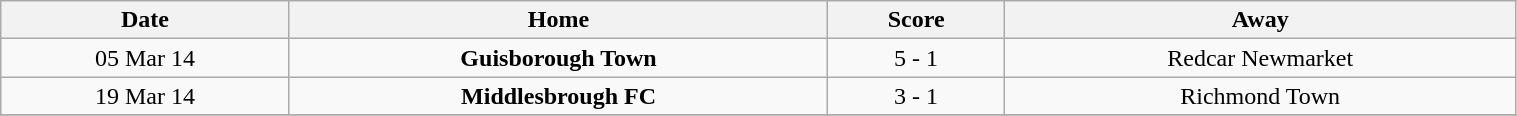<table class="wikitable " style="text-align:center; width:80%;">
<tr>
<th>Date</th>
<th>Home</th>
<th>Score</th>
<th>Away</th>
</tr>
<tr>
<td>05 Mar 14</td>
<td><strong>Guisborough Town</strong></td>
<td>5 - 1</td>
<td>Redcar Newmarket</td>
</tr>
<tr>
<td>19 Mar 14</td>
<td><strong>Middlesbrough FC</strong></td>
<td>3 - 1</td>
<td>Richmond Town</td>
</tr>
<tr>
</tr>
</table>
